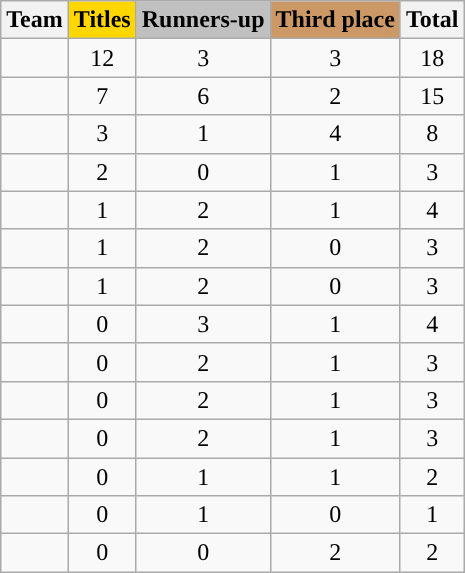<table class="wikitable" style="text-align: center;">
<tr>
<th>Team</th>
<th style="background:gold">Titles</th>
<th style="background:silver">Runners-up</th>
<th style="background:#c96">Third place</th>
<th>Total</th>
</tr>
<tr>
<td align=left><strong></strong></td>
<td>12</td>
<td>3</td>
<td>3</td>
<td>18</td>
</tr>
<tr>
<td align=left><strong></strong></td>
<td>7</td>
<td>6</td>
<td>2</td>
<td>15</td>
</tr>
<tr>
<td align=left><strong></strong></td>
<td>3</td>
<td>1</td>
<td>4</td>
<td>8</td>
</tr>
<tr>
<td align=left><strong></strong></td>
<td>2</td>
<td>0</td>
<td>1</td>
<td>3</td>
</tr>
<tr>
<td align=left><strong></strong></td>
<td>1</td>
<td>2</td>
<td>1</td>
<td>4</td>
</tr>
<tr>
<td align=left><strong></strong></td>
<td>1</td>
<td>2</td>
<td>0</td>
<td>3</td>
</tr>
<tr>
<td align=left><strong></strong></td>
<td>1</td>
<td>2</td>
<td>0</td>
<td>3</td>
</tr>
<tr>
<td align=left></td>
<td>0</td>
<td>3</td>
<td>1</td>
<td>4</td>
</tr>
<tr>
<td align=left></td>
<td>0</td>
<td>2</td>
<td>1</td>
<td>3</td>
</tr>
<tr>
<td align=left></td>
<td>0</td>
<td>2</td>
<td>1</td>
<td>3</td>
</tr>
<tr>
<td align=left></td>
<td>0</td>
<td>2</td>
<td>1</td>
<td>3</td>
</tr>
<tr>
<td align=left></td>
<td>0</td>
<td>1</td>
<td>1</td>
<td>2</td>
</tr>
<tr>
<td align=left></td>
<td>0</td>
<td>1</td>
<td>0</td>
<td>1</td>
</tr>
<tr>
<td align=left></td>
<td>0</td>
<td>0</td>
<td>2</td>
<td>2</td>
</tr>
</table>
